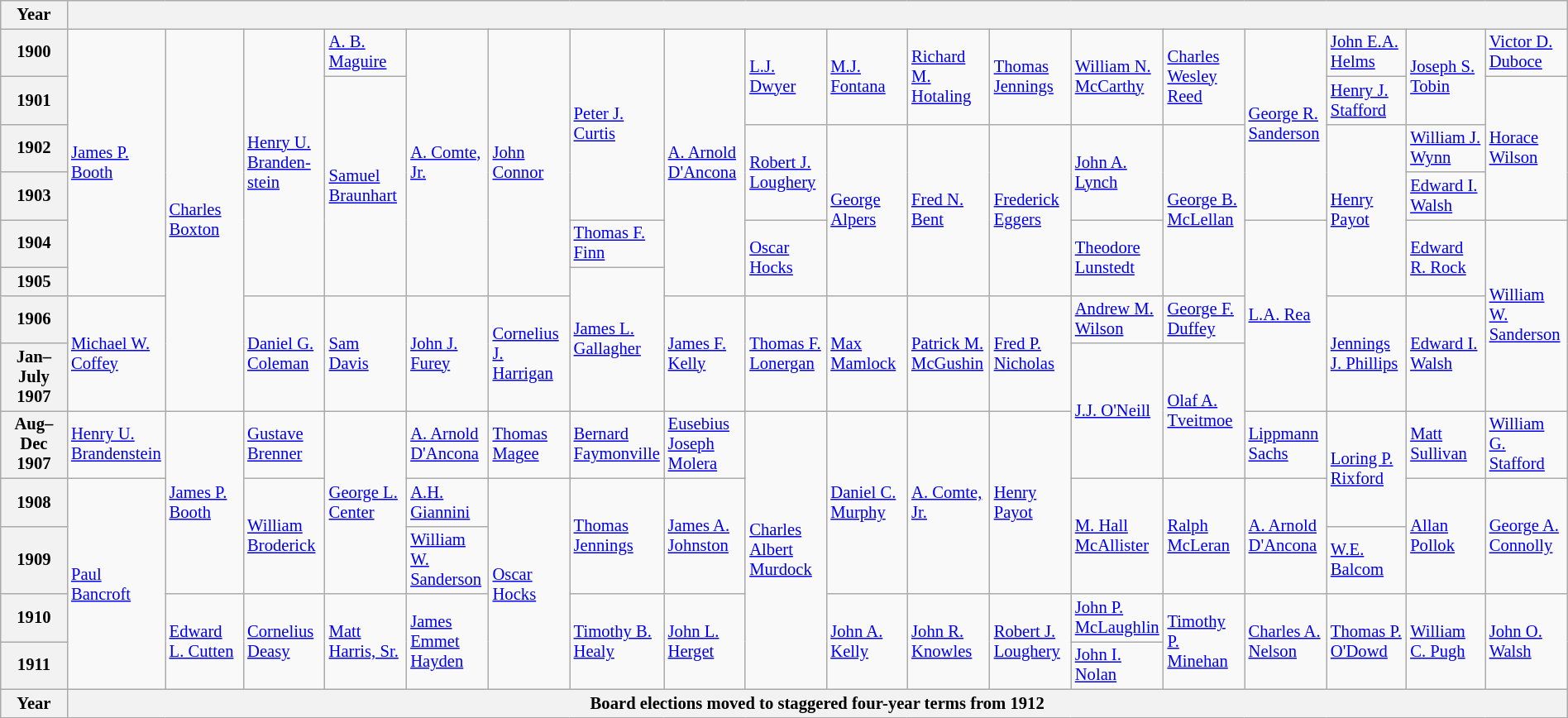<table class="wikitable" width=100% style="font-size: 86%;">
<tr>
<th width="4.6%">Year</th>
<th colspan="18" align="left"></th>
</tr>
<tr>
<th>1900</th>
<td rowspan="6" width="5.3%"><a href='#'>James P. Booth</a></td>
<td rowspan="8" width="5.3%"><a href='#'>Charles Boxton</a></td>
<td rowspan="6" width="5.3%"><a href='#'>Henry U. Branden- stein</a></td>
<td rowspan="1" width="5.3%"><a href='#'>A. B. Maguire</a></td>
<td rowspan="6" width="5.3%"><a href='#'>A. Comte, Jr.</a></td>
<td rowspan="6" width="5.3%"><a href='#'>John Connor</a></td>
<td rowspan="4" width="5.3%"><a href='#'>Peter J. Curtis</a></td>
<td rowspan="6" width="5.3%"><a href='#'>A. Arnold D'Ancona</a></td>
<td rowspan="2" width="5.3%"><a href='#'>L.J. Dwyer</a></td>
<td rowspan="2" width="5.3%"><a href='#'>M.J. Fontana</a></td>
<td rowspan="2" width="5.3%"><a href='#'>Richard M. Hotaling</a></td>
<td rowspan="2" width="5.3%"><a href='#'>Thomas Jennings</a></td>
<td rowspan="2" width="5.3%"><a href='#'>William N. McCarthy</a></td>
<td rowspan="2" width="5.3%"><a href='#'>Charles Wesley Reed</a></td>
<td rowspan="4" width="5.3%"><a href='#'>George R. Sanderson</a></td>
<td rowspan="1" width="5.3%"><a href='#'>John E.A. Helms</a></td>
<td rowspan="2" width="5.3%"><a href='#'>Joseph S. Tobin</a></td>
<td rowspan="1" width="5.3%"><a href='#'>Victor D. Duboce</a></td>
</tr>
<tr>
<th>1901</th>
<td rowspan="5" width="5.3%"><a href='#'>Samuel Braunhart</a></td>
<td rowspan="1" width="5.3%"><a href='#'>Henry J. Stafford</a></td>
<td rowspan="3" width="5.3%"><a href='#'>Horace Wilson</a></td>
</tr>
<tr>
<th>1902</th>
<td rowspan="2" width="5.3%"><a href='#'>Robert J. Loughery</a></td>
<td rowspan="4" width="5.3%"><a href='#'>George Alpers</a></td>
<td rowspan="4" width="5.3%"><a href='#'>Fred N. Bent</a></td>
<td rowspan="4" width="5.3%"><a href='#'>Frederick Eggers</a></td>
<td rowspan="2" width="5.3%"><a href='#'>John A. Lynch</a></td>
<td rowspan="4" width="5.3%"><a href='#'>George B. McLellan</a></td>
<td rowspan="4" width="5.3%"><a href='#'>Henry Payot</a></td>
<td rowspan="1" width="5.3%"><a href='#'>William J. Wynn</a></td>
</tr>
<tr>
<th>1903</th>
<td rowspan="1" width="5.3%"><a href='#'>Edward I. Walsh</a></td>
</tr>
<tr>
<th>1904</th>
<td rowspan="1" width="5.3%"><a href='#'>Thomas F. Finn</a></td>
<td rowspan="2" width="5.3%"><a href='#'>Oscar Hocks</a></td>
<td rowspan="2" width="5.3%"><a href='#'>Theodore Lunstedt</a></td>
<td rowspan="4" width="5.3%"><a href='#'>L.A. Rea</a></td>
<td rowspan="2" width="5.3%"><a href='#'>Edward R. Rock</a></td>
<td rowspan="4" width="5.3%"><a href='#'>William W. Sanderson</a></td>
</tr>
<tr>
<th>1905</th>
<td rowspan="3" width="5.3%"><a href='#'>James L. Gallagher</a></td>
</tr>
<tr>
<th>1906</th>
<td rowspan="2" width="5.3%"><a href='#'>Michael W. Coffey</a></td>
<td rowspan="2" width="5.3%"><a href='#'>Daniel G. Coleman</a></td>
<td rowspan="2" width="5.3%"><a href='#'>Sam Davis</a></td>
<td rowspan="2" width="5.3%"><a href='#'>John J. Furey</a></td>
<td rowspan="2" width="5.3%"><a href='#'>Cornelius J. Harrigan</a></td>
<td rowspan="2" width="5.3%"><a href='#'>James F. Kelly</a></td>
<td rowspan="2" width="5.3%"><a href='#'>Thomas F. Lonergan</a></td>
<td rowspan="2" width="5.3%"><a href='#'>Max Mamlock</a></td>
<td rowspan="2" width="5.3%"><a href='#'>Patrick M. McGushin</a></td>
<td rowspan="2" width="5.3%"><a href='#'>Fred P. Nicholas</a></td>
<td rowspan="1" width="5.3%"><a href='#'>Andrew M. Wilson</a></td>
<td rowspan="1" width="5.3%"><a href='#'>George F. Duffey</a></td>
<td rowspan="2" width="5.3%"><a href='#'>Jennings J. Phillips</a></td>
<td rowspan="2" width="5.3%"><a href='#'>Edward I. Walsh</a></td>
</tr>
<tr>
<th>Jan–July 1907</th>
<td rowspan="2" width="5.3%"><a href='#'>J.J. O'Neill</a></td>
<td rowspan="2" width="5.3%"><a href='#'>Olaf A. Tveitmoe</a></td>
</tr>
<tr>
<th>Aug–Dec 1907</th>
<td rowspan="1" width="5.3%"><a href='#'>Henry U. Brandenstein</a></td>
<td rowspan="3" width="5.3%"><a href='#'>James P. Booth</a></td>
<td rowspan="1" width="5.3%"><a href='#'>Gustave Brenner</a></td>
<td rowspan="3" width="5.3%"><a href='#'>George L. Center</a></td>
<td rowspan="1" width="5.3%"><a href='#'>A. Arnold D'Ancona</a></td>
<td rowspan="1" width="5.3%"><a href='#'>Thomas Magee</a></td>
<td rowspan="1" width="5.3%"><a href='#'>Bernard Faymonville</a></td>
<td rowspan="1" width="5.3%"><a href='#'>Eusebius Joseph Molera</a></td>
<td rowspan="5" width="5.3%"><a href='#'>Charles Albert Murdock</a></td>
<td rowspan="3" width="5.3%"><a href='#'>Daniel C. Murphy</a></td>
<td rowspan="3" width="5.3%"><a href='#'>A. Comte, Jr.</a></td>
<td rowspan="3" width="5.3%"><a href='#'>Henry Payot</a></td>
<td rowspan="1" width="5.3%"><a href='#'>Lippmann Sachs</a></td>
<td rowspan="2" width="5.3%"><a href='#'>Loring P. Rixford</a></td>
<td rowspan="1" width="5.3%"><a href='#'>Matt Sullivan</a></td>
<td rowspan="1" width="5.3%"><a href='#'>William G. Stafford</a></td>
</tr>
<tr>
<th>1908</th>
<td rowspan="4" width="5.3%"><a href='#'>Paul Bancroft</a></td>
<td rowspan="2" width="5.3%"><a href='#'>William Broderick</a></td>
<td rowspan="1" width="5.3%"><a href='#'>A.H. Giannini</a></td>
<td rowspan="4" width="5.3%"><a href='#'>Oscar Hocks</a></td>
<td rowspan="2" width="5.3%"><a href='#'>Thomas Jennings</a></td>
<td rowspan="2" width="5.3%"><a href='#'>James A. Johnston</a></td>
<td rowspan="2" width="5.3%"><a href='#'>M. Hall McAllister</a></td>
<td rowspan="2" width="5.3%"><a href='#'>Ralph McLeran</a></td>
<td rowspan="2" width="5.3%"><a href='#'>A. Arnold D'Ancona</a></td>
<td rowspan="2" width="5.3%"><a href='#'>Allan Pollok</a></td>
<td rowspan="2" width="5.3%"><a href='#'>George A. Connolly</a></td>
</tr>
<tr>
<th>1909</th>
<td rowspan="1" width="5.3%"><a href='#'>William W. Sanderson</a></td>
<td rowspan="1" width="5.3%"><a href='#'>W.E. Balcom</a></td>
</tr>
<tr>
<th>1910</th>
<td rowspan="2" width="5.3%"><a href='#'>Edward L. Cutten</a></td>
<td rowspan="2" width="5.3%"><a href='#'>Cornelius Deasy</a></td>
<td rowspan="2" width="5.3%"><a href='#'>Matt Harris, Sr.</a></td>
<td rowspan="2" width="5.3%"><a href='#'>James Emmet Hayden</a></td>
<td rowspan="2" width="5.3%"><a href='#'>Timothy B. Healy</a></td>
<td rowspan="2" width="5.3%"><a href='#'>John L. Herget</a></td>
<td rowspan="2" width="5.3%"><a href='#'>John A. Kelly</a></td>
<td rowspan="2" width="5.3%"><a href='#'>John R. Knowles</a></td>
<td rowspan="2" width="5.3%"><a href='#'>Robert J. Loughery</a></td>
<td rowspan="1" width="5.3%"><a href='#'>John P. McLaughlin</a></td>
<td rowspan="2" width="5.3%"><a href='#'>Timothy P. Minehan</a></td>
<td rowspan="2" width="5.3%"><a href='#'>Charles A. Nelson</a></td>
<td rowspan="2" width="5.3%"><a href='#'>Thomas P. O'Dowd</a></td>
<td rowspan="2" width="5.3%"><a href='#'>William C. Pugh</a></td>
<td rowspan="2" width="5.3%"><a href='#'>John O. Walsh</a></td>
</tr>
<tr>
<th>1911</th>
<td rowspan="1" width="5.3%"><a href='#'>John I. Nolan</a></td>
</tr>
<tr>
<th width="4.6%">Year</th>
<th colspan="18" align="left">Board elections moved to staggered four-year terms from 1912</th>
</tr>
</table>
